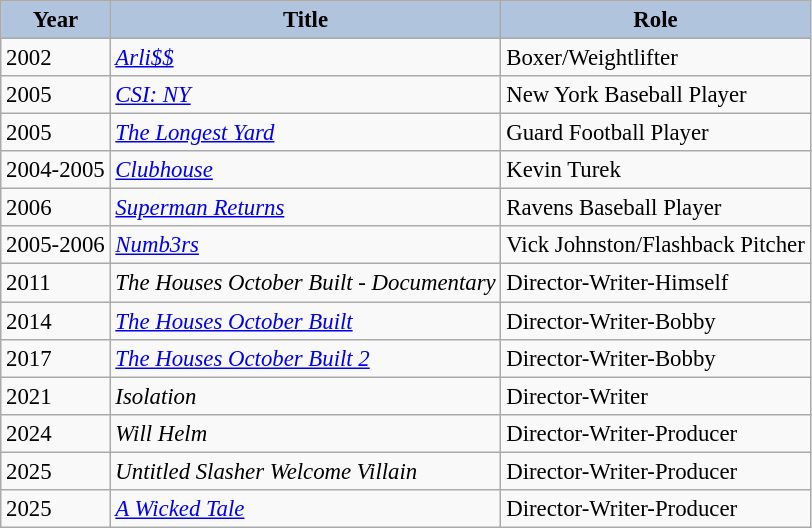<table class="wikitable sortable plainrowheaders" style="width=95%; font-size: 95%;">
<tr>
<th style="background:#b0c4de;">Year</th>
<th style="background:#b0c4de;">Title</th>
<th style="background:#b0c4de;">Role</th>
</tr>
<tr>
<td>2002</td>
<td><em><a href='#'>Arli$$</a></em></td>
<td>Boxer/Weightlifter</td>
</tr>
<tr>
<td>2005</td>
<td><em><a href='#'>CSI: NY</a></em></td>
<td>New York Baseball Player</td>
</tr>
<tr>
<td>2005</td>
<td><em><a href='#'>The Longest Yard</a></em></td>
<td>Guard Football Player</td>
</tr>
<tr>
<td>2004-2005</td>
<td><em><a href='#'>Clubhouse</a></em></td>
<td>Kevin Turek</td>
</tr>
<tr>
<td>2006</td>
<td><em><a href='#'>Superman Returns</a></em></td>
<td>Ravens Baseball Player</td>
</tr>
<tr>
<td>2005-2006</td>
<td><em><a href='#'>Numb3rs</a></em></td>
<td>Vick Johnston/Flashback Pitcher</td>
</tr>
<tr>
<td>2011</td>
<td><em>The Houses October Built - Documentary</em></td>
<td>Director-Writer-Himself</td>
</tr>
<tr>
<td>2014</td>
<td><em><a href='#'>The Houses October Built</a></em></td>
<td>Director-Writer-Bobby</td>
</tr>
<tr>
<td>2017</td>
<td><em><a href='#'>The Houses October Built 2</a></em></td>
<td>Director-Writer-Bobby</td>
</tr>
<tr>
<td>2021</td>
<td><em>Isolation</em></td>
<td>Director-Writer</td>
</tr>
<tr>
<td>2024</td>
<td><em>Will Helm</em></td>
<td>Director-Writer-Producer</td>
</tr>
<tr>
<td>2025</td>
<td><em>Untitled Slasher Welcome Villain</em></td>
<td>Director-Writer-Producer</td>
</tr>
<tr>
<td>2025</td>
<td><em><a href='#'>A Wicked Tale</a></em></td>
<td>Director-Writer-Producer</td>
</tr>
</table>
